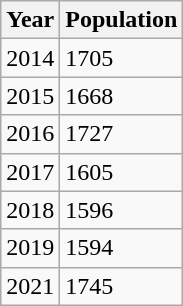<table class="wikitable">
<tr>
<th>Year</th>
<th>Population</th>
</tr>
<tr>
<td>2014</td>
<td>1705</td>
</tr>
<tr>
<td>2015</td>
<td>1668</td>
</tr>
<tr>
<td>2016</td>
<td>1727</td>
</tr>
<tr>
<td>2017</td>
<td>1605</td>
</tr>
<tr>
<td>2018</td>
<td>1596</td>
</tr>
<tr>
<td>2019</td>
<td>1594</td>
</tr>
<tr>
<td>2021</td>
<td>1745</td>
</tr>
</table>
